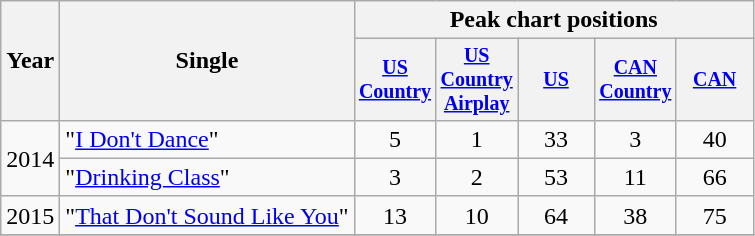<table class="wikitable" style="text-align:center;">
<tr>
<th rowspan="2">Year</th>
<th rowspan="2">Single</th>
<th colspan="5">Peak chart positions</th>
</tr>
<tr style="font-size:smaller;">
<th width="45"><a href='#'>US Country</a></th>
<th width="45"><a href='#'>US Country Airplay</a></th>
<th width="45"><a href='#'>US</a></th>
<th width="45"><a href='#'>CAN Country</a></th>
<th width="45"><a href='#'>CAN</a></th>
</tr>
<tr>
<td rowspan="2">2014</td>
<td align="left">"<a href='#'>I Don't Dance</a>"</td>
<td>5</td>
<td>1</td>
<td>33</td>
<td>3</td>
<td>40</td>
</tr>
<tr>
<td align="left">"<a href='#'>Drinking Class</a>"</td>
<td>3</td>
<td>2</td>
<td>53</td>
<td>11</td>
<td>66</td>
</tr>
<tr>
<td>2015</td>
<td align="left">"<a href='#'>That Don't Sound Like You</a>"</td>
<td>13</td>
<td>10</td>
<td>64</td>
<td>38</td>
<td>75</td>
</tr>
<tr>
</tr>
</table>
